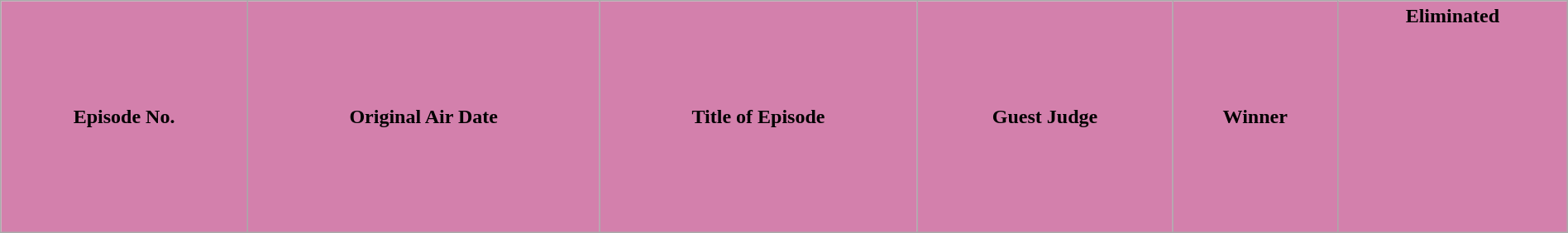<table class="wikitable plainrowheaders" style="width:100%; margin:auto; background:#fff;">
<tr>
<th style="background:#D380AC; color:#000; text-align:center;">Episode No.</th>
<th ! style="background:#D380AC; color:#000; text-align:center;">Original Air Date</th>
<th ! style="background:#D380AC; color:#000; text-align:center;">Title of Episode</th>
<th ! style="background:#D380AC; color:#000; text-align:center;">Guest Judge</th>
<th ! style="background:#D380AC; color:#000; text-align:center;">Winner</th>
<th ! style="background:#D380AC; color:#000; text-align:center;">Eliminated<br><br><br><br><br><br><br><br><br><br></th>
</tr>
</table>
